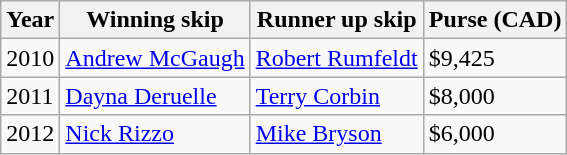<table class="wikitable">
<tr>
<th>Year</th>
<th>Winning skip</th>
<th>Runner up skip</th>
<th>Purse (CAD)</th>
</tr>
<tr>
<td>2010</td>
<td> <a href='#'>Andrew McGaugh</a></td>
<td> <a href='#'>Robert Rumfeldt</a></td>
<td>$9,425</td>
</tr>
<tr>
<td>2011</td>
<td> <a href='#'>Dayna Deruelle</a></td>
<td> <a href='#'>Terry Corbin</a></td>
<td>$8,000</td>
</tr>
<tr>
<td>2012</td>
<td> <a href='#'>Nick Rizzo</a></td>
<td> <a href='#'>Mike Bryson</a></td>
<td>$6,000</td>
</tr>
</table>
